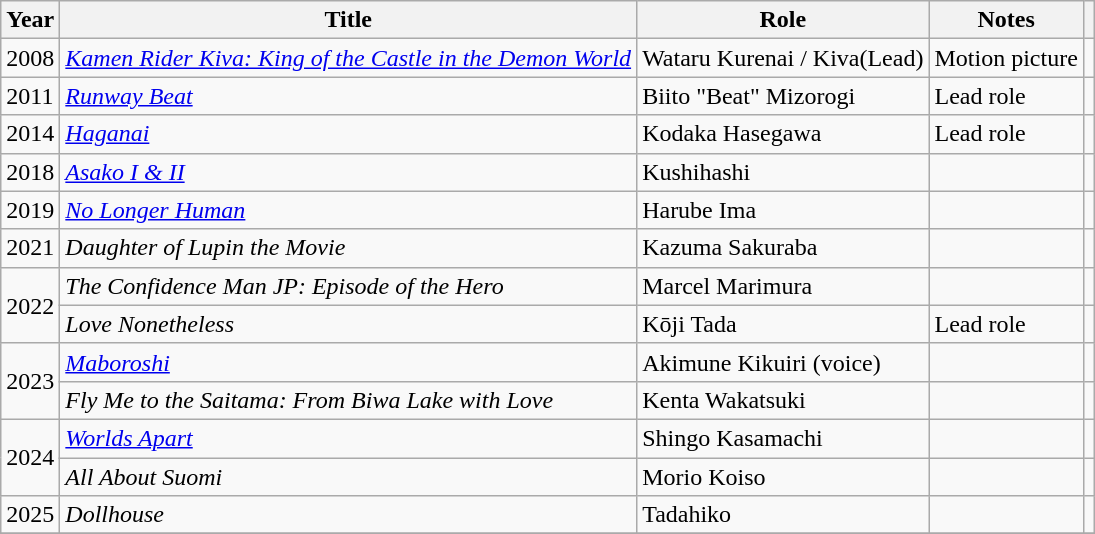<table class="wikitable">
<tr>
<th>Year</th>
<th>Title</th>
<th>Role</th>
<th>Notes</th>
<th></th>
</tr>
<tr>
<td>2008</td>
<td><em><a href='#'>Kamen Rider Kiva: King of the Castle in the Demon World</a></em></td>
<td>Wataru Kurenai / Kiva(Lead)</td>
<td>Motion picture</td>
<td></td>
</tr>
<tr>
<td>2011</td>
<td><em><a href='#'>Runway Beat</a></em></td>
<td>Biito "Beat" Mizorogi</td>
<td>Lead role</td>
<td></td>
</tr>
<tr>
<td>2014</td>
<td><em><a href='#'>Haganai</a></em></td>
<td>Kodaka Hasegawa</td>
<td>Lead role</td>
<td></td>
</tr>
<tr>
<td>2018</td>
<td><em><a href='#'>Asako I & II</a></em></td>
<td>Kushihashi</td>
<td></td>
<td></td>
</tr>
<tr>
<td>2019</td>
<td><em><a href='#'>No Longer Human</a></em></td>
<td>Harube Ima</td>
<td></td>
<td></td>
</tr>
<tr>
<td>2021</td>
<td><em>Daughter of Lupin the Movie</em></td>
<td>Kazuma Sakuraba</td>
<td></td>
<td></td>
</tr>
<tr>
<td rowspan="2">2022</td>
<td><em>The Confidence Man JP: Episode of the Hero</em></td>
<td>Marcel Marimura</td>
<td></td>
<td></td>
</tr>
<tr>
<td><em>Love Nonetheless</em></td>
<td>Kōji Tada</td>
<td>Lead role</td>
<td></td>
</tr>
<tr>
<td rowspan="2">2023</td>
<td><em><a href='#'>Maboroshi</a></em></td>
<td>Akimune Kikuiri (voice)</td>
<td></td>
<td></td>
</tr>
<tr>
<td><em>Fly Me to the Saitama: From Biwa Lake with Love</em></td>
<td>Kenta Wakatsuki</td>
<td></td>
<td></td>
</tr>
<tr>
<td rowspan=2>2024</td>
<td><em><a href='#'>Worlds Apart</a></em></td>
<td>Shingo Kasamachi</td>
<td></td>
<td></td>
</tr>
<tr>
<td><em>All About Suomi</em></td>
<td>Morio Koiso</td>
<td></td>
<td></td>
</tr>
<tr>
<td>2025</td>
<td><em>Dollhouse</em></td>
<td>Tadahiko</td>
<td></td>
<td></td>
</tr>
<tr>
</tr>
</table>
